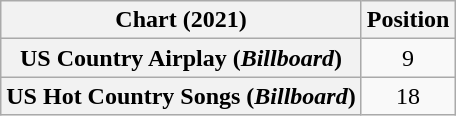<table class="wikitable sortable plainrowheaders" style="text-align:center">
<tr>
<th>Chart (2021)</th>
<th>Position</th>
</tr>
<tr>
<th scope="row">US Country Airplay (<em>Billboard</em>)</th>
<td>9</td>
</tr>
<tr>
<th scope="row">US Hot Country Songs (<em>Billboard</em>)</th>
<td>18</td>
</tr>
</table>
